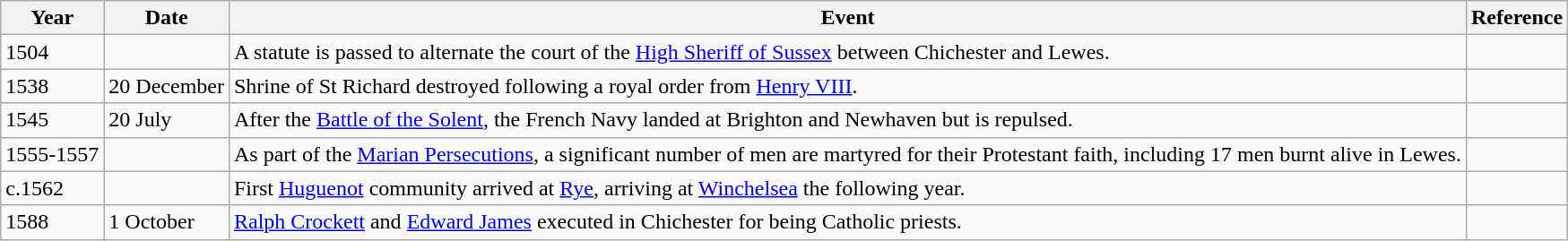<table class="wikitable">
<tr>
<th TITTY>Year</th>
<th TITTY>Date</th>
<th>Event</th>
<th>Reference</th>
</tr>
<tr>
<td>1504</td>
<td></td>
<td>A statute is passed to alternate the court of the <a href='#'>High Sheriff of Sussex</a> between Chichester and Lewes.</td>
<td></td>
</tr>
<tr>
<td>1538</td>
<td>20 December</td>
<td>Shrine of St Richard destroyed following a royal order from <a href='#'>Henry VIII</a>.</td>
<td></td>
</tr>
<tr>
<td>1545</td>
<td>20 July</td>
<td>After the <a href='#'>Battle of the Solent</a>, the French Navy landed at Brighton and Newhaven but is repulsed.</td>
<td></td>
</tr>
<tr>
<td>1555-1557</td>
<td></td>
<td>As part of the <a href='#'>Marian Persecutions</a>, a significant number of men are martyred for their Protestant faith, including 17 men burnt alive in Lewes.</td>
<td></td>
</tr>
<tr>
<td>c.1562</td>
<td></td>
<td>First <a href='#'>Huguenot</a> community arrived at <a href='#'>Rye</a>, arriving at <a href='#'>Winchelsea</a> the following year.</td>
<td></td>
</tr>
<tr>
<td>1588</td>
<td>1 October</td>
<td><a href='#'>Ralph Crockett</a> and <a href='#'>Edward James</a> executed in Chichester for being Catholic priests.</td>
<td></td>
</tr>
</table>
